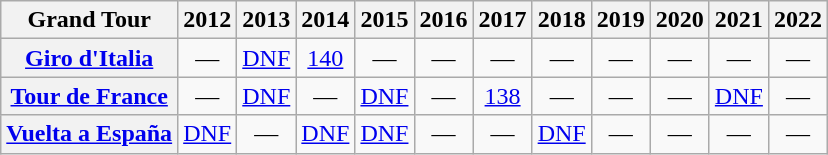<table class="wikitable plainrowheaders">
<tr>
<th>Grand Tour</th>
<th scope="col">2012</th>
<th scope="col">2013</th>
<th scope="col">2014</th>
<th scope="col">2015</th>
<th scope="col">2016</th>
<th scope="col">2017</th>
<th scope="col">2018</th>
<th scope="col">2019</th>
<th scope="col">2020</th>
<th scope="col">2021</th>
<th scope="col">2022</th>
</tr>
<tr style="text-align:center;">
<th scope="row"> <a href='#'>Giro d'Italia</a></th>
<td>—</td>
<td><a href='#'>DNF</a></td>
<td><a href='#'>140</a></td>
<td>—</td>
<td>—</td>
<td>—</td>
<td>—</td>
<td>—</td>
<td>—</td>
<td>—</td>
<td>—</td>
</tr>
<tr style="text-align:center;">
<th scope="row"> <a href='#'>Tour de France</a></th>
<td>—</td>
<td><a href='#'>DNF</a></td>
<td>—</td>
<td><a href='#'>DNF</a></td>
<td>—</td>
<td><a href='#'>138</a></td>
<td>—</td>
<td>—</td>
<td>—</td>
<td><a href='#'>DNF</a></td>
<td>—</td>
</tr>
<tr style="text-align:center;">
<th scope="row"> <a href='#'>Vuelta a España</a></th>
<td><a href='#'>DNF</a></td>
<td>—</td>
<td><a href='#'>DNF</a></td>
<td><a href='#'>DNF</a></td>
<td>—</td>
<td>—</td>
<td><a href='#'>DNF</a></td>
<td>—</td>
<td>—</td>
<td>—</td>
<td>—</td>
</tr>
</table>
